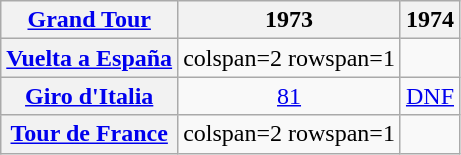<table class="wikitable plainrowheaders">
<tr>
<th scope="col"><a href='#'>Grand Tour</a></th>
<th scope="col">1973</th>
<th scope="col">1974</th>
</tr>
<tr style="text-align:center;">
<th scope="row"> <a href='#'>Vuelta a España</a></th>
<td>colspan=2 rowspan=1 </td>
</tr>
<tr style="text-align:center;">
<th scope="row"> <a href='#'>Giro d'Italia</a></th>
<td><a href='#'>81</a></td>
<td><a href='#'>DNF</a></td>
</tr>
<tr style="text-align:center;">
<th scope="row"> <a href='#'>Tour de France</a></th>
<td>colspan=2 rowspan=1 </td>
</tr>
</table>
